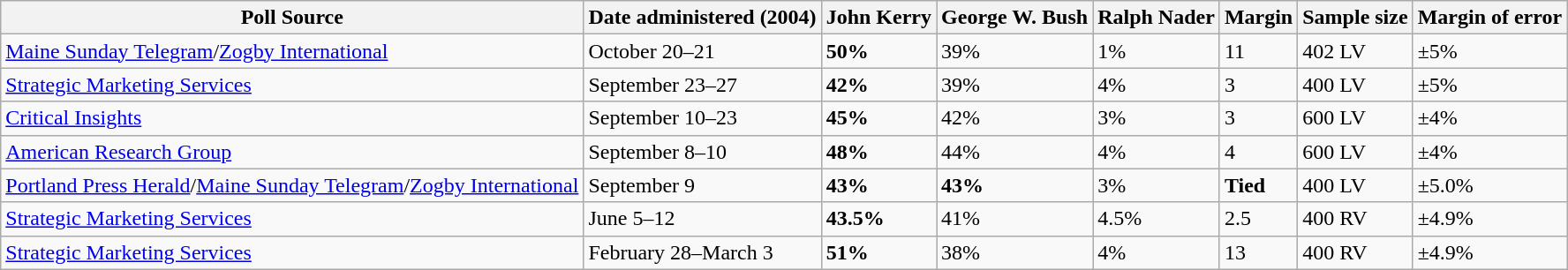<table class="wikitable">
<tr>
<th>Poll Source</th>
<th>Date administered (2004)</th>
<th>John Kerry</th>
<th>George W. Bush</th>
<th>Ralph Nader</th>
<th>Margin</th>
<th>Sample size</th>
<th>Margin of error</th>
</tr>
<tr>
<td><a href='#'>Maine Sunday Telegram</a>/<a href='#'>Zogby International</a></td>
<td>October 20–21</td>
<td><strong>50%</strong></td>
<td>39%</td>
<td>1%</td>
<td>11</td>
<td>402 LV</td>
<td>±5%</td>
</tr>
<tr>
<td><a href='#'>Strategic Marketing Services</a></td>
<td>September 23–27</td>
<td><strong>42%</strong></td>
<td>39%</td>
<td>4%</td>
<td>3</td>
<td>400 LV</td>
<td>±5%</td>
</tr>
<tr>
<td><a href='#'>Critical Insights</a></td>
<td>September 10–23</td>
<td><strong>45%</strong></td>
<td>42%</td>
<td>3%</td>
<td>3</td>
<td>600 LV</td>
<td>±4%</td>
</tr>
<tr>
<td><a href='#'>American Research Group</a></td>
<td>September 8–10</td>
<td><strong>48%</strong></td>
<td>44%</td>
<td>4%</td>
<td>4</td>
<td>600 LV</td>
<td>±4%</td>
</tr>
<tr>
<td><a href='#'>Portland Press Herald</a>/<a href='#'>Maine Sunday Telegram</a>/<a href='#'>Zogby International</a></td>
<td>September 9</td>
<td><strong>43%</strong></td>
<td><strong>43%</strong></td>
<td>3%</td>
<td><strong>Tied</strong></td>
<td>400 LV</td>
<td>±5.0%</td>
</tr>
<tr>
<td><a href='#'>Strategic Marketing Services</a></td>
<td>June 5–12</td>
<td><strong>43.5%</strong></td>
<td>41%</td>
<td>4.5%</td>
<td>2.5</td>
<td>400 RV</td>
<td>±4.9%</td>
</tr>
<tr>
<td><a href='#'>Strategic Marketing Services</a></td>
<td>February 28–March 3</td>
<td><strong>51%</strong></td>
<td>38%</td>
<td>4%</td>
<td>13</td>
<td>400 RV</td>
<td>±4.9%</td>
</tr>
</table>
